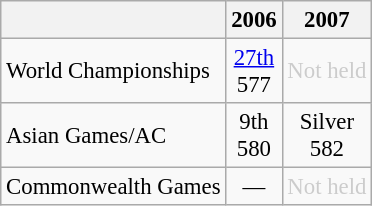<table class="wikitable" style="font-size: 95%; text-align: center">
<tr>
<th></th>
<th>2006</th>
<th>2007</th>
</tr>
<tr>
<td style="text-align: left">World Championships</td>
<td><a href='#'>27th</a><br>577</td>
<td style="color: #cccccc">Not held</td>
</tr>
<tr>
<td style="text-align: left">Asian Games/AC</td>
<td>9th<br>580</td>
<td> Silver<br>582</td>
</tr>
<tr>
<td style="text-align: left">Commonwealth Games</td>
<td>—</td>
<td style="color: #cccccc">Not held</td>
</tr>
</table>
